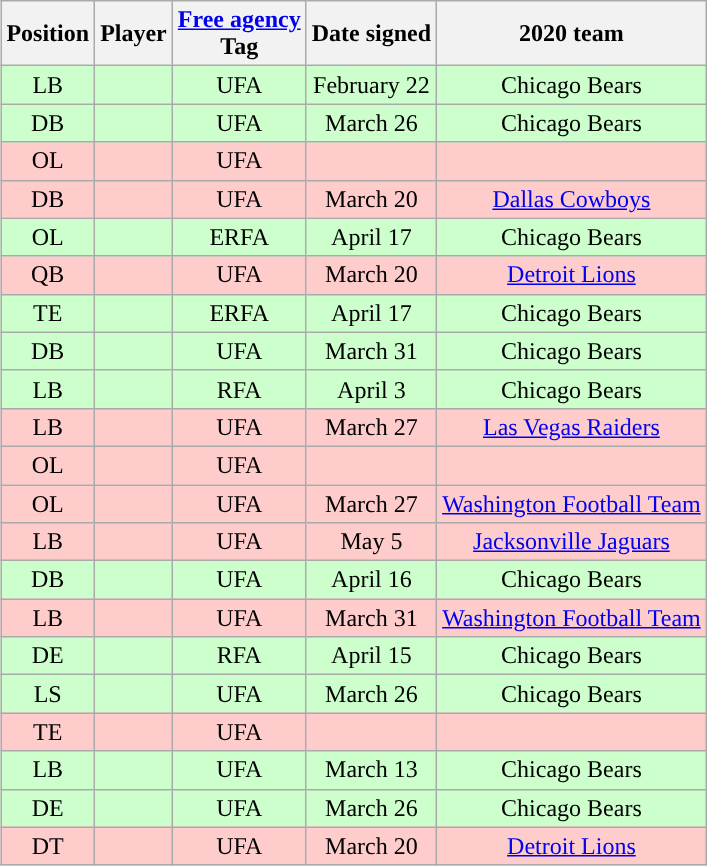<table class="wikitable sortable" style="float:right;text-align:center">
<tr>
<th>Position</th>
<th>Player</th>
<th><a href='#'><span>Free agency</span></a><br>Tag</th>
<th>Date signed</th>
<th>2020 team</th>
</tr>
<tr style="background:#cfc">
<td>LB</td>
<td></td>
<td>UFA</td>
<td>February 22</td>
<td>Chicago Bears</td>
</tr>
<tr style="background:#cfc">
<td>DB</td>
<td></td>
<td>UFA</td>
<td>March 26</td>
<td>Chicago Bears</td>
</tr>
<tr style="background:#fcc">
<td>OL</td>
<td></td>
<td>UFA</td>
<td></td>
<td></td>
</tr>
<tr style="background:#fcc">
<td>DB</td>
<td></td>
<td>UFA</td>
<td>March 20</td>
<td><a href='#'>Dallas Cowboys</a></td>
</tr>
<tr style="background:#cfc">
<td>OL</td>
<td></td>
<td>ERFA</td>
<td>April 17</td>
<td>Chicago Bears</td>
</tr>
<tr style="background:#fcc">
<td>QB</td>
<td></td>
<td>UFA</td>
<td>March 20</td>
<td><a href='#'>Detroit Lions</a></td>
</tr>
<tr style="background:#cfc">
<td>TE</td>
<td></td>
<td>ERFA</td>
<td>April 17</td>
<td>Chicago Bears</td>
</tr>
<tr style="background:#cfc">
<td>DB</td>
<td></td>
<td>UFA</td>
<td>March 31</td>
<td>Chicago Bears</td>
</tr>
<tr style="background:#cfc">
<td>LB</td>
<td></td>
<td>RFA</td>
<td>April 3</td>
<td>Chicago Bears</td>
</tr>
<tr style="background:#fcc">
<td>LB</td>
<td></td>
<td>UFA</td>
<td>March 27</td>
<td><a href='#'>Las Vegas Raiders</a></td>
</tr>
<tr style="background:#fcc">
<td>OL</td>
<td></td>
<td>UFA</td>
<td></td>
<td></td>
</tr>
<tr style="background:#fcc">
<td>OL</td>
<td></td>
<td>UFA</td>
<td>March 27</td>
<td><a href='#'>Washington Football Team</a></td>
</tr>
<tr style="background:#fcc">
<td>LB</td>
<td></td>
<td>UFA</td>
<td>May 5</td>
<td><a href='#'>Jacksonville Jaguars</a></td>
</tr>
<tr style="background:#cfc">
<td>DB</td>
<td></td>
<td>UFA</td>
<td>April 16</td>
<td>Chicago Bears</td>
</tr>
<tr style="background:#fcc">
<td>LB</td>
<td></td>
<td>UFA</td>
<td>March 31</td>
<td><a href='#'>Washington Football Team</a></td>
</tr>
<tr style="background:#cfc">
<td>DE</td>
<td></td>
<td>RFA</td>
<td>April 15</td>
<td>Chicago Bears</td>
</tr>
<tr style="background:#cfc">
<td>LS</td>
<td></td>
<td>UFA</td>
<td>March 26</td>
<td>Chicago Bears</td>
</tr>
<tr style="background:#fcc">
<td>TE</td>
<td></td>
<td>UFA</td>
<td></td>
<td></td>
</tr>
<tr style="background:#cfc">
<td>LB</td>
<td></td>
<td>UFA</td>
<td>March 13</td>
<td>Chicago Bears</td>
</tr>
<tr style="background:#cfc">
<td>DE</td>
<td></td>
<td>UFA</td>
<td>March 26</td>
<td>Chicago Bears</td>
</tr>
<tr style="background:#fcc">
<td>DT</td>
<td></td>
<td>UFA</td>
<td>March 20</td>
<td><a href='#'>Detroit Lions</a></td>
</tr>
</table>
